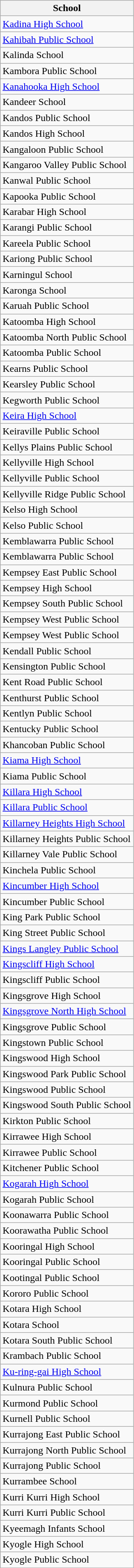<table class="wikitable">
<tr>
<th>School</th>
</tr>
<tr>
<td><a href='#'>Kadina High School</a></td>
</tr>
<tr>
<td><a href='#'>Kahibah Public School</a></td>
</tr>
<tr>
<td>Kalinda School</td>
</tr>
<tr>
<td>Kambora Public School</td>
</tr>
<tr>
<td><a href='#'>Kanahooka High School</a></td>
</tr>
<tr>
<td>Kandeer School</td>
</tr>
<tr>
<td>Kandos Public School</td>
</tr>
<tr>
<td>Kandos High School</td>
</tr>
<tr>
<td>Kangaloon Public School</td>
</tr>
<tr>
<td>Kangaroo Valley Public School</td>
</tr>
<tr>
<td>Kanwal Public School</td>
</tr>
<tr>
<td>Kapooka Public School</td>
</tr>
<tr>
<td>Karabar High School</td>
</tr>
<tr>
<td>Karangi Public School</td>
</tr>
<tr>
<td>Kareela Public School</td>
</tr>
<tr>
<td>Kariong Public School</td>
</tr>
<tr>
<td>Karningul School</td>
</tr>
<tr>
<td>Karonga School</td>
</tr>
<tr>
<td>Karuah Public School</td>
</tr>
<tr>
<td>Katoomba High School</td>
</tr>
<tr>
<td>Katoomba North Public School</td>
</tr>
<tr>
<td>Katoomba Public School</td>
</tr>
<tr>
<td>Kearns Public School</td>
</tr>
<tr>
<td>Kearsley Public School</td>
</tr>
<tr>
<td>Kegworth Public School</td>
</tr>
<tr>
<td><a href='#'>Keira High School</a></td>
</tr>
<tr>
<td>Keiraville Public School</td>
</tr>
<tr>
<td>Kellys Plains Public School</td>
</tr>
<tr>
<td>Kellyville High School</td>
</tr>
<tr>
<td>Kellyville Public School</td>
</tr>
<tr>
<td>Kellyville Ridge Public School</td>
</tr>
<tr>
<td>Kelso High School</td>
</tr>
<tr>
<td>Kelso Public School</td>
</tr>
<tr>
<td>Kemblawarra Public School</td>
</tr>
<tr>
<td>Kemblawarra Public School</td>
</tr>
<tr>
<td>Kempsey East Public School</td>
</tr>
<tr>
<td>Kempsey High School</td>
</tr>
<tr>
<td>Kempsey South Public School</td>
</tr>
<tr>
<td>Kempsey West Public School</td>
</tr>
<tr>
<td>Kempsey West Public School</td>
</tr>
<tr>
<td>Kendall Public School</td>
</tr>
<tr>
<td>Kensington Public School</td>
</tr>
<tr>
<td>Kent Road Public School</td>
</tr>
<tr>
<td>Kenthurst Public School</td>
</tr>
<tr>
<td>Kentlyn Public School</td>
</tr>
<tr>
<td>Kentucky Public School</td>
</tr>
<tr>
<td>Khancoban Public School</td>
</tr>
<tr>
<td><a href='#'>Kiama High School</a></td>
</tr>
<tr>
<td>Kiama Public School</td>
</tr>
<tr>
<td><a href='#'>Killara High School</a></td>
</tr>
<tr>
<td><a href='#'>Killara Public School</a></td>
</tr>
<tr>
<td><a href='#'>Killarney Heights High School</a></td>
</tr>
<tr>
<td>Killarney Heights Public School</td>
</tr>
<tr>
<td>Killarney Vale Public School</td>
</tr>
<tr>
<td>Kinchela Public School</td>
</tr>
<tr>
<td><a href='#'>Kincumber High School</a></td>
</tr>
<tr>
<td>Kincumber Public School</td>
</tr>
<tr>
<td>King Park Public School</td>
</tr>
<tr>
<td>King Street Public School</td>
</tr>
<tr>
<td><a href='#'>Kings Langley Public School</a></td>
</tr>
<tr>
<td><a href='#'>Kingscliff High School</a></td>
</tr>
<tr>
<td>Kingscliff Public School</td>
</tr>
<tr>
<td>Kingsgrove High School</td>
</tr>
<tr>
<td><a href='#'>Kingsgrove North High School</a></td>
</tr>
<tr>
<td>Kingsgrove Public School</td>
</tr>
<tr>
<td>Kingstown Public School</td>
</tr>
<tr>
<td>Kingswood High School</td>
</tr>
<tr>
<td>Kingswood Park Public School</td>
</tr>
<tr>
<td>Kingswood Public School</td>
</tr>
<tr>
<td>Kingswood South Public School</td>
</tr>
<tr>
<td>Kirkton Public School</td>
</tr>
<tr>
<td>Kirrawee High School</td>
</tr>
<tr>
<td>Kirrawee Public School</td>
</tr>
<tr>
<td>Kitchener Public School</td>
</tr>
<tr>
<td><a href='#'>Kogarah High School</a></td>
</tr>
<tr>
<td>Kogarah Public School</td>
</tr>
<tr>
<td>Koonawarra Public School</td>
</tr>
<tr>
<td>Koorawatha Public School</td>
</tr>
<tr>
<td>Kooringal High School</td>
</tr>
<tr>
<td>Kooringal Public School</td>
</tr>
<tr>
<td>Kootingal Public School</td>
</tr>
<tr>
<td>Kororo Public School</td>
</tr>
<tr>
<td>Kotara High School</td>
</tr>
<tr>
<td>Kotara School</td>
</tr>
<tr>
<td>Kotara South Public School</td>
</tr>
<tr>
<td>Krambach Public School</td>
</tr>
<tr>
<td><a href='#'>Ku-ring-gai High School</a></td>
</tr>
<tr>
<td>Kulnura Public School</td>
</tr>
<tr>
<td>Kurmond Public School</td>
</tr>
<tr>
<td>Kurnell Public School</td>
</tr>
<tr>
<td>Kurrajong East Public School</td>
</tr>
<tr>
<td>Kurrajong North Public School</td>
</tr>
<tr>
<td>Kurrajong Public School</td>
</tr>
<tr>
<td>Kurrambee School</td>
</tr>
<tr>
<td>Kurri Kurri High School</td>
</tr>
<tr>
<td>Kurri Kurri Public School</td>
</tr>
<tr>
<td>Kyeemagh Infants School</td>
</tr>
<tr>
<td>Kyogle High School</td>
</tr>
<tr>
<td>Kyogle Public School</td>
</tr>
</table>
